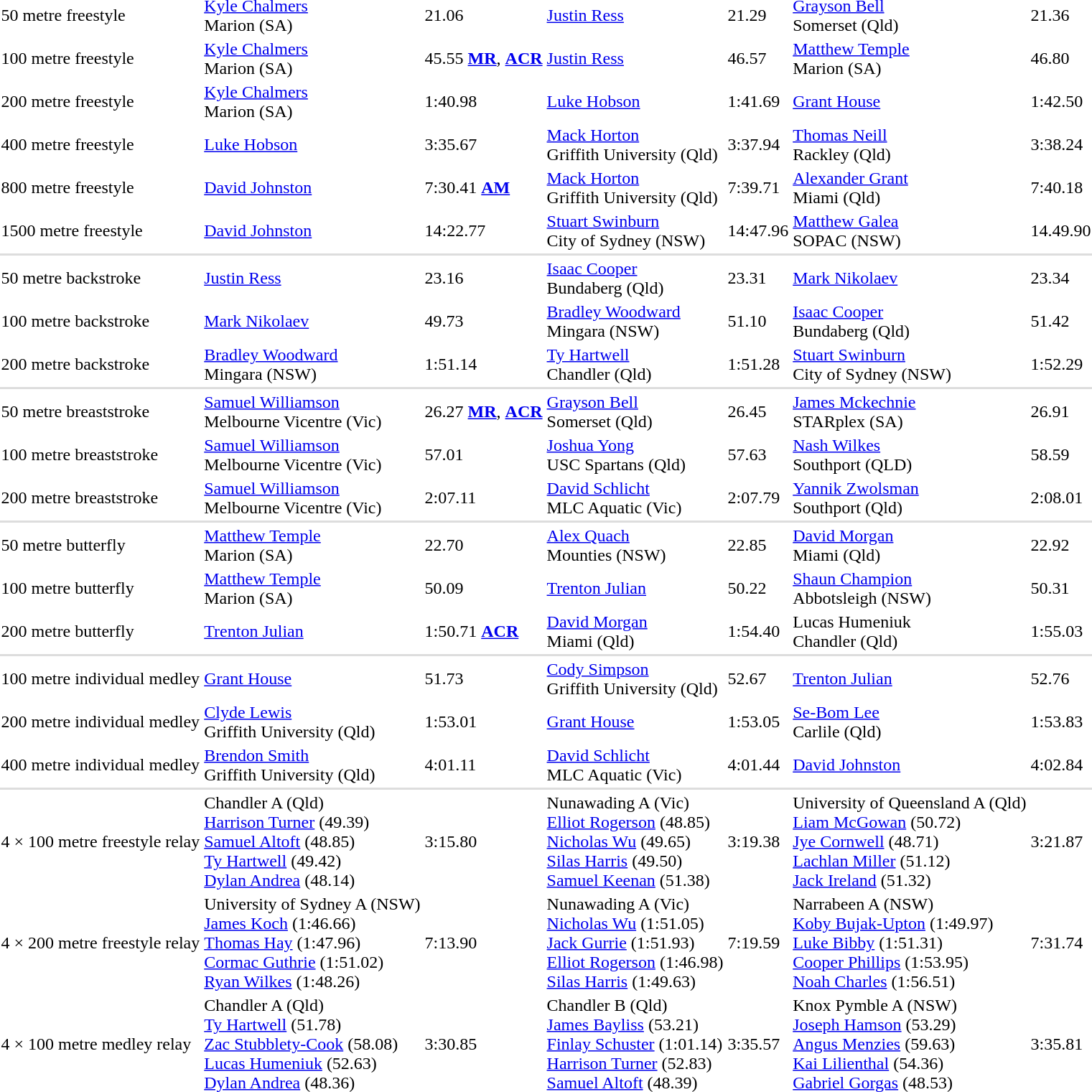<table>
<tr>
<td>50 metre freestyle</td>
<td><a href='#'>Kyle Chalmers</a> <br> Marion (SA)</td>
<td>21.06</td>
<td><a href='#'>Justin Ress</a> <br> </td>
<td>21.29</td>
<td><a href='#'>Grayson Bell</a> <br> Somerset (Qld)</td>
<td>21.36</td>
</tr>
<tr>
<td>100 metre freestyle</td>
<td><a href='#'>Kyle Chalmers</a> <br> Marion (SA)</td>
<td>45.55 <strong><a href='#'>MR</a></strong>, <strong><a href='#'>ACR</a></strong></td>
<td><a href='#'>Justin Ress</a> <br> </td>
<td>46.57</td>
<td><a href='#'>Matthew Temple</a> <br> Marion (SA)</td>
<td>46.80</td>
</tr>
<tr>
<td>200 metre freestyle</td>
<td><a href='#'>Kyle Chalmers</a> <br> Marion (SA)</td>
<td>1:40.98</td>
<td><a href='#'>Luke Hobson</a> <br> </td>
<td>1:41.69</td>
<td><a href='#'>Grant House</a> <br> </td>
<td>1:42.50</td>
</tr>
<tr>
<td>400 metre freestyle</td>
<td><a href='#'>Luke Hobson</a> <br> </td>
<td>3:35.67</td>
<td><a href='#'>Mack Horton</a> <br> Griffith University (Qld)</td>
<td>3:37.94</td>
<td><a href='#'>Thomas Neill</a> <br> Rackley (Qld)</td>
<td>3:38.24</td>
</tr>
<tr>
<td>800 metre freestyle</td>
<td><a href='#'>David Johnston</a> <br> </td>
<td>7:30.41 <strong><a href='#'>AM</a></strong></td>
<td><a href='#'>Mack Horton</a> <br> Griffith University (Qld)</td>
<td>7:39.71</td>
<td><a href='#'>Alexander Grant</a> <br> Miami (Qld)</td>
<td>7:40.18</td>
</tr>
<tr>
<td>1500 metre freestyle</td>
<td><a href='#'>David Johnston</a> <br> </td>
<td>14:22.77</td>
<td><a href='#'>Stuart Swinburn</a> <br> City of Sydney (NSW)</td>
<td>14:47.96</td>
<td><a href='#'>Matthew Galea</a> <br> SOPAC (NSW)</td>
<td>14.49.90</td>
</tr>
<tr bgcolor=#DDDDDD>
<td colspan=7></td>
</tr>
<tr>
<td>50 metre backstroke</td>
<td><a href='#'>Justin Ress</a> <br> </td>
<td>23.16</td>
<td><a href='#'>Isaac Cooper</a> <br> Bundaberg (Qld)</td>
<td>23.31</td>
<td><a href='#'>Mark Nikolaev</a> <br> </td>
<td>23.34</td>
</tr>
<tr>
<td>100 metre backstroke</td>
<td><a href='#'>Mark Nikolaev</a> <br> </td>
<td>49.73</td>
<td><a href='#'>Bradley Woodward</a> <br> Mingara (NSW)</td>
<td>51.10</td>
<td><a href='#'>Isaac Cooper</a> <br> Bundaberg (Qld)</td>
<td>51.42</td>
</tr>
<tr>
<td>200 metre backstroke</td>
<td><a href='#'>Bradley Woodward</a> <br> Mingara (NSW)</td>
<td>1:51.14</td>
<td><a href='#'>Ty Hartwell</a> <br> Chandler (Qld)</td>
<td>1:51.28</td>
<td><a href='#'>Stuart Swinburn</a> <br> City of Sydney (NSW)</td>
<td>1:52.29</td>
</tr>
<tr bgcolor=#DDDDDD>
<td colspan=7></td>
</tr>
<tr>
<td>50 metre breaststroke</td>
<td><a href='#'>Samuel Williamson</a> <br> Melbourne Vicentre (Vic)</td>
<td>26.27 <strong><a href='#'>MR</a></strong>, <strong><a href='#'>ACR</a></strong></td>
<td><a href='#'>Grayson Bell</a> <br> Somerset (Qld)</td>
<td>26.45</td>
<td><a href='#'>James Mckechnie</a> <br> STARplex (SA)</td>
<td>26.91</td>
</tr>
<tr>
<td>100 metre breaststroke</td>
<td><a href='#'>Samuel Williamson</a> <br> Melbourne Vicentre (Vic)</td>
<td>57.01</td>
<td><a href='#'>Joshua Yong</a> <br> USC Spartans (Qld)</td>
<td>57.63</td>
<td><a href='#'>Nash Wilkes</a> <br> Southport (QLD)</td>
<td>58.59</td>
</tr>
<tr>
<td>200 metre breaststroke</td>
<td><a href='#'>Samuel Williamson</a> <br> Melbourne Vicentre (Vic)</td>
<td>2:07.11</td>
<td><a href='#'>David Schlicht</a> <br> MLC Aquatic (Vic)</td>
<td>2:07.79</td>
<td><a href='#'>Yannik Zwolsman</a> <br> Southport (Qld)</td>
<td>2:08.01</td>
</tr>
<tr bgcolor=#DDDDDD>
<td colspan=7></td>
</tr>
<tr>
<td>50 metre butterfly</td>
<td><a href='#'>Matthew Temple</a> <br> Marion (SA)</td>
<td>22.70</td>
<td><a href='#'>Alex Quach</a> <br> Mounties (NSW)</td>
<td>22.85</td>
<td><a href='#'>David Morgan</a> <br> Miami (Qld)</td>
<td>22.92</td>
</tr>
<tr>
<td>100 metre butterfly</td>
<td><a href='#'>Matthew Temple</a> <br> Marion (SA)</td>
<td>50.09</td>
<td><a href='#'>Trenton Julian</a> <br> </td>
<td>50.22</td>
<td><a href='#'>Shaun Champion</a> <br> Abbotsleigh (NSW)</td>
<td>50.31</td>
</tr>
<tr>
<td>200 metre butterfly</td>
<td><a href='#'>Trenton Julian</a> <br> </td>
<td>1:50.71 <strong><a href='#'>ACR</a></strong></td>
<td><a href='#'>David Morgan</a> <br> Miami (Qld)</td>
<td>1:54.40</td>
<td>Lucas Humeniuk <br> Chandler (Qld)</td>
<td>1:55.03</td>
</tr>
<tr bgcolor=#DDDDDD>
<td colspan=7></td>
</tr>
<tr>
<td>100 metre individual medley</td>
<td><a href='#'>Grant House</a> <br> </td>
<td>51.73</td>
<td><a href='#'>Cody Simpson</a> <br> Griffith University (Qld)</td>
<td>52.67</td>
<td><a href='#'>Trenton Julian</a> <br> </td>
<td>52.76</td>
</tr>
<tr>
<td>200 metre individual medley</td>
<td><a href='#'>Clyde Lewis</a> <br> Griffith University (Qld)</td>
<td>1:53.01</td>
<td><a href='#'>Grant House</a> <br> </td>
<td>1:53.05</td>
<td><a href='#'>Se-Bom Lee</a> <br> Carlile  (Qld)</td>
<td>1:53.83</td>
</tr>
<tr>
<td>400 metre individual medley</td>
<td><a href='#'>Brendon Smith</a> <br> Griffith University (Qld)</td>
<td>4:01.11</td>
<td><a href='#'>David Schlicht</a> <br> MLC Aquatic (Vic)</td>
<td>4:01.44</td>
<td><a href='#'>David Johnston</a> <br> </td>
<td>4:02.84</td>
</tr>
<tr bgcolor=#DDDDDD>
<td colspan=7></td>
</tr>
<tr>
<td>4 × 100 metre freestyle relay</td>
<td>Chandler A (Qld) <br> <a href='#'>Harrison Turner</a> (49.39) <br> <a href='#'>Samuel Altoft</a> (48.85) <br> <a href='#'>Ty Hartwell</a> (49.42) <br> <a href='#'>Dylan Andrea</a> (48.14)</td>
<td>3:15.80</td>
<td>Nunawading A (Vic) <br> <a href='#'>Elliot Rogerson</a> (48.85) <br> <a href='#'>Nicholas Wu</a> (49.65) <br> <a href='#'>Silas Harris</a> (49.50) <br> <a href='#'>Samuel Keenan</a> (51.38)</td>
<td>3:19.38</td>
<td>University of Queensland A (Qld) <br> <a href='#'>Liam McGowan</a> (50.72) <br> <a href='#'>Jye Cornwell</a> (48.71) <br> <a href='#'>Lachlan Miller</a> (51.12) <br> <a href='#'>Jack Ireland</a> (51.32)</td>
<td>3:21.87</td>
</tr>
<tr>
<td>4 × 200 metre freestyle relay</td>
<td>University of Sydney A (NSW) <br> <a href='#'>James Koch</a> (1:46.66) <br> <a href='#'>Thomas Hay</a> (1:47.96) <br> <a href='#'>Cormac Guthrie</a> (1:51.02) <br> <a href='#'>Ryan Wilkes</a> (1:48.26)</td>
<td>7:13.90</td>
<td>Nunawading A (Vic) <br> <a href='#'>Nicholas Wu</a> (1:51.05) <br> <a href='#'>Jack Gurrie</a> (1:51.93) <br> <a href='#'>Elliot Rogerson</a> (1:46.98) <br> <a href='#'>Silas Harris</a> (1:49.63)</td>
<td>7:19.59</td>
<td>Narrabeen A (NSW) <br> <a href='#'>Koby Bujak-Upton</a> (1:49.97) <br> <a href='#'>Luke Bibby</a> (1:51.31) <br> <a href='#'>Cooper Phillips</a> (1:53.95) <br> <a href='#'>Noah Charles</a> (1:56.51)</td>
<td>7:31.74</td>
</tr>
<tr>
<td>4 × 100 metre medley relay</td>
<td>Chandler A (Qld) <br> <a href='#'>Ty Hartwell</a> (51.78) <br> <a href='#'>Zac Stubblety-Cook</a> (58.08) <br> <a href='#'>Lucas Humeniuk</a> (52.63) <br> <a href='#'>Dylan Andrea</a> (48.36)</td>
<td>3:30.85</td>
<td>Chandler B (Qld) <br> <a href='#'>James Bayliss</a> (53.21) <br> <a href='#'>Finlay Schuster</a> (1:01.14) <br> <a href='#'>Harrison Turner</a> (52.83) <br> <a href='#'>Samuel Altoft</a> (48.39)</td>
<td>3:35.57</td>
<td>Knox Pymble A (NSW) <br> <a href='#'>Joseph Hamson</a> (53.29) <br> <a href='#'>Angus Menzies</a> (59.63) <br> <a href='#'>Kai Lilienthal</a> (54.36) <br> <a href='#'>Gabriel Gorgas</a> (48.53)</td>
<td>3:35.81</td>
</tr>
</table>
